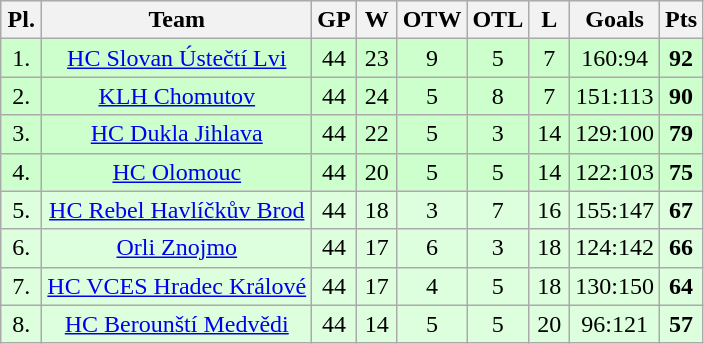<table class="wikitable">
<tr align="center" bgcolor="#efefef">
<th width="20">Pl.</th>
<th>Team</th>
<th>GP</th>
<th width="20">W</th>
<th width="20">OTW</th>
<th width="20">OTL</th>
<th width="20">L</th>
<th width="40">Goals</th>
<th width="20">Pts</th>
</tr>
<tr align="center" bgcolor="#ccffcc">
<td>1.</td>
<td><a href='#'>HC Slovan Ústečtí Lvi</a></td>
<td>44</td>
<td>23</td>
<td>9</td>
<td>5</td>
<td>7</td>
<td>160:94</td>
<td><strong>92</strong></td>
</tr>
<tr align="center" bgcolor=ccffcc>
<td>2.</td>
<td><a href='#'>KLH Chomutov</a></td>
<td>44</td>
<td>24</td>
<td>5</td>
<td>8</td>
<td>7</td>
<td>151:113</td>
<td><strong>90</strong></td>
</tr>
<tr align="center" bgcolor=ccffcc>
<td>3.</td>
<td><a href='#'>HC Dukla Jihlava</a></td>
<td>44</td>
<td>22</td>
<td>5</td>
<td>3</td>
<td>14</td>
<td>129:100</td>
<td><strong>79</strong></td>
</tr>
<tr align="center" bgcolor=ccffcc>
<td>4.</td>
<td><a href='#'>HC Olomouc</a></td>
<td>44</td>
<td>20</td>
<td>5</td>
<td>5</td>
<td>14</td>
<td>122:103</td>
<td><strong>75</strong></td>
</tr>
<tr align="center" bgcolor="#ddffdd">
<td>5.</td>
<td><a href='#'>HC Rebel Havlíčkův Brod</a></td>
<td>44</td>
<td>18</td>
<td>3</td>
<td>7</td>
<td>16</td>
<td>155:147</td>
<td><strong>67</strong></td>
</tr>
<tr align="center" bgcolor="#ddffdd">
<td>6.</td>
<td><a href='#'>Orli Znojmo</a></td>
<td>44</td>
<td>17</td>
<td>6</td>
<td>3</td>
<td>18</td>
<td>124:142</td>
<td><strong>66</strong></td>
</tr>
<tr align="center" bgcolor="#ddffdd">
<td>7.</td>
<td><a href='#'>HC VCES Hradec Králové</a></td>
<td>44</td>
<td>17</td>
<td>4</td>
<td>5</td>
<td>18</td>
<td>130:150</td>
<td><strong>64</strong></td>
</tr>
<tr align="center" bgcolor="#ddffdd">
<td>8.</td>
<td><a href='#'>HC Berounští Medvědi</a></td>
<td>44</td>
<td>14</td>
<td>5</td>
<td>5</td>
<td>20</td>
<td>96:121</td>
<td><strong>57</strong></td>
</tr>
</table>
